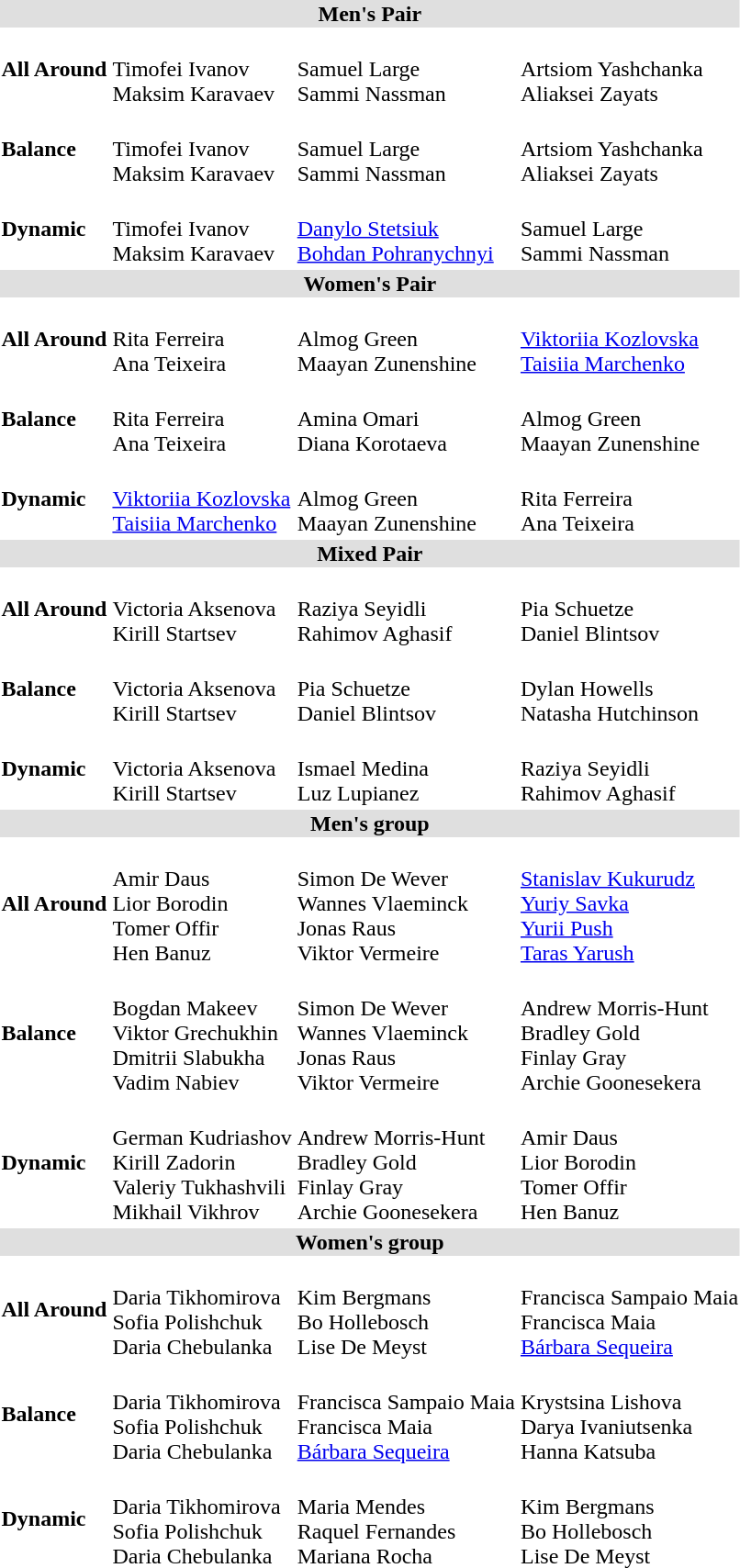<table>
<tr bgcolor="DFDFDF">
<td colspan="4" align="center"><strong>Men's Pair</strong></td>
</tr>
<tr>
<th scope=row style="text-align:left">All Around</th>
<td><br>Timofei Ivanov<br>Maksim Karavaev</td>
<td><br>Samuel Large<br>Sammi Nassman</td>
<td><br>Artsiom Yashchanka<br>Aliaksei Zayats</td>
</tr>
<tr>
<th scope=row style="text-align:left">Balance</th>
<td><br>Timofei Ivanov<br>Maksim Karavaev</td>
<td><br>Samuel Large<br>Sammi Nassman</td>
<td><br>Artsiom Yashchanka<br>Aliaksei Zayats</td>
</tr>
<tr>
<th scope=row style="text-align:left">Dynamic</th>
<td><br>Timofei Ivanov<br>Maksim Karavaev</td>
<td><br><a href='#'>Danylo Stetsiuk</a><br><a href='#'>Bohdan Pohranychnyi</a></td>
<td><br>Samuel Large<br>Sammi Nassman</td>
</tr>
<tr bgcolor="DFDFDF">
<td colspan="4" align="center"><strong>Women's Pair</strong></td>
</tr>
<tr>
<th scope=row style="text-align:left">All Around</th>
<td><br>Rita Ferreira<br>Ana Teixeira</td>
<td><br>Almog Green<br>Maayan Zunenshine</td>
<td><br><a href='#'>Viktoriia Kozlovska</a><br><a href='#'>Taisiia Marchenko</a></td>
</tr>
<tr>
<th scope=row style="text-align:left">Balance</th>
<td><br>Rita Ferreira<br>Ana Teixeira</td>
<td><br>Amina Omari<br>Diana Korotaeva</td>
<td><br>Almog Green<br>Maayan Zunenshine</td>
</tr>
<tr>
<th scope=row style="text-align:left">Dynamic</th>
<td><br><a href='#'>Viktoriia Kozlovska</a><br><a href='#'>Taisiia Marchenko</a></td>
<td><br>Almog Green<br>Maayan Zunenshine</td>
<td><br>Rita Ferreira<br>Ana Teixeira</td>
</tr>
<tr bgcolor="DFDFDF">
<td colspan="4" align="center"><strong>Mixed Pair</strong></td>
</tr>
<tr>
<th scope=row style="text-align:left">All Around</th>
<td><br>Victoria Aksenova<br>Kirill Startsev</td>
<td><br>Raziya Seyidli<br>Rahimov Aghasif</td>
<td><br>Pia Schuetze<br>Daniel Blintsov</td>
</tr>
<tr>
<th scope=row style="text-align:left">Balance</th>
<td><br>Victoria Aksenova<br>Kirill Startsev</td>
<td><br>Pia Schuetze<br>Daniel Blintsov</td>
<td><br>Dylan Howells<br>Natasha Hutchinson</td>
</tr>
<tr>
<th scope=row style="text-align:left">Dynamic</th>
<td><br>Victoria Aksenova<br>Kirill Startsev</td>
<td><br>Ismael Medina<br>Luz Lupianez</td>
<td><br>Raziya Seyidli<br>Rahimov Aghasif</td>
</tr>
<tr bgcolor="DFDFDF">
<td colspan="4" align="center"><strong>Men's group</strong></td>
</tr>
<tr>
<th scope=row style="text-align:left">All Around</th>
<td><br>Amir Daus<br>Lior Borodin<br>Tomer Offir<br>Hen Banuz</td>
<td><br>Simon De Wever<br>Wannes Vlaeminck<br>Jonas Raus<br>Viktor Vermeire</td>
<td><br><a href='#'>Stanislav Kukurudz</a><br><a href='#'>Yuriy Savka</a><br><a href='#'>Yurii Push</a><br><a href='#'>Taras Yarush</a></td>
</tr>
<tr>
<th scope=row style="text-align:left">Balance</th>
<td><br>Bogdan Makeev<br>Viktor Grechukhin<br>Dmitrii Slabukha<br>Vadim Nabiev</td>
<td><br>Simon De Wever<br>Wannes Vlaeminck<br>Jonas Raus<br>Viktor Vermeire</td>
<td><br>Andrew Morris-Hunt<br>Bradley Gold<br>Finlay Gray<br>Archie Goonesekera</td>
</tr>
<tr>
<th scope=row style="text-align:left">Dynamic</th>
<td><br>German Kudriashov<br>Kirill Zadorin<br>Valeriy Tukhashvili<br>Mikhail Vikhrov</td>
<td><br>Andrew Morris-Hunt<br>Bradley Gold<br>Finlay Gray<br>Archie Goonesekera</td>
<td><br>Amir Daus<br>Lior Borodin<br>Tomer Offir<br>Hen Banuz</td>
</tr>
<tr bgcolor="DFDFDF">
<td colspan="4" align="center"><strong>Women's group</strong></td>
</tr>
<tr>
<th scope=row style="text-align:left">All Around</th>
<td><br>Daria Tikhomirova<br>Sofia Polishchuk<br>Daria Chebulanka</td>
<td><br>Kim Bergmans<br>Bo Hollebosch<br>Lise De Meyst</td>
<td><br>Francisca Sampaio Maia<br>Francisca Maia<br><a href='#'>Bárbara Sequeira</a></td>
</tr>
<tr>
<th scope=row style="text-align:left">Balance</th>
<td><br>Daria Tikhomirova<br>Sofia Polishchuk<br>Daria Chebulanka</td>
<td><br>Francisca Sampaio Maia<br>Francisca Maia<br><a href='#'>Bárbara Sequeira</a></td>
<td><br>Krystsina Lishova<br>Darya Ivaniutsenka<br>Hanna Katsuba</td>
</tr>
<tr>
<th scope=row style="text-align:left">Dynamic</th>
<td><br>Daria Tikhomirova<br>Sofia Polishchuk<br>Daria Chebulanka</td>
<td><br>Maria Mendes<br>Raquel Fernandes<br>Mariana Rocha</td>
<td><br>Kim Bergmans<br>Bo Hollebosch<br>Lise De Meyst</td>
</tr>
</table>
